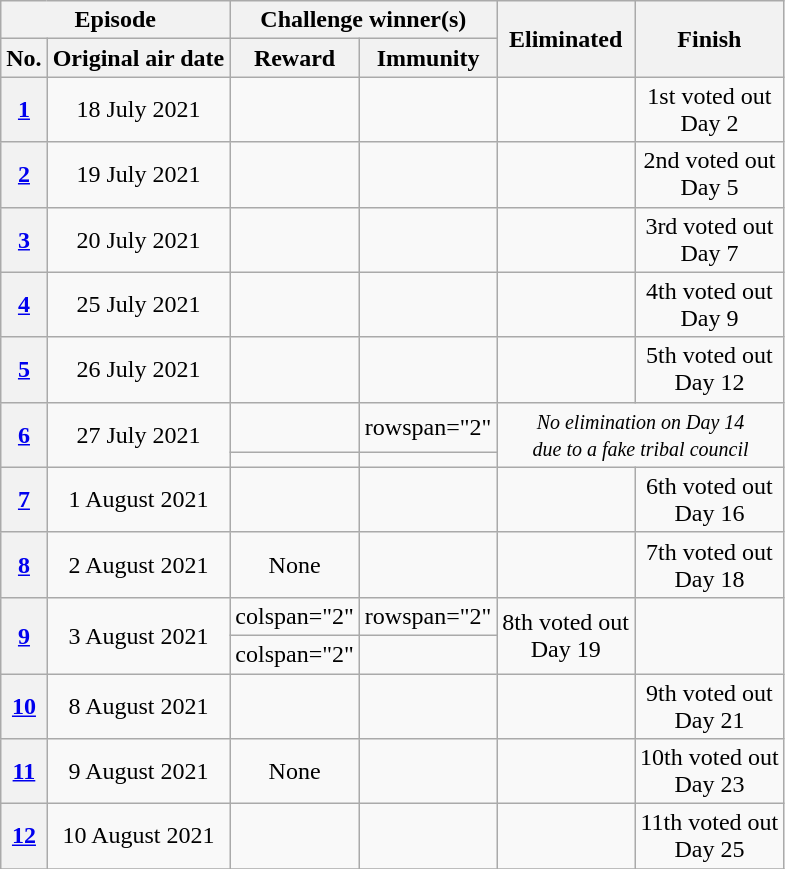<table class="wikitable nowrap" style="text-align:center; font-size:100%">
<tr>
<th colspan="2">Episode</th>
<th colspan="2">Challenge winner(s)</th>
<th rowspan="2">Eliminated</th>
<th rowspan="2">Finish</th>
</tr>
<tr>
<th>No.</th>
<th>Original air date</th>
<th>Reward</th>
<th>Immunity</th>
</tr>
<tr>
<th><a href='#'>1</a></th>
<td>18 July 2021</td>
<td></td>
<td></td>
<td></td>
<td>1st voted out<br>Day 2</td>
</tr>
<tr>
<th><a href='#'>2</a></th>
<td>19 July 2021</td>
<td></td>
<td></td>
<td></td>
<td>2nd voted out<br>Day 5</td>
</tr>
<tr>
<th><a href='#'>3</a></th>
<td>20 July 2021</td>
<td></td>
<td></td>
<td></td>
<td>3rd voted out<br>Day 7</td>
</tr>
<tr>
<th><a href='#'>4</a></th>
<td>25 July 2021</td>
<td></td>
<td></td>
<td></td>
<td>4th voted out<br>Day 9</td>
</tr>
<tr>
<th><a href='#'>5</a></th>
<td>26 July 2021</td>
<td></td>
<td></td>
<td></td>
<td>5th voted out<br>Day 12</td>
</tr>
<tr>
<th rowspan="2"><a href='#'>6</a></th>
<td rowspan="2">27 July 2021</td>
<td></td>
<td>rowspan="2" </td>
<td colspan="2" rowspan="2"><em><small>No elimination on Day 14<br>due to a fake tribal council</small></em></td>
</tr>
<tr>
<td></td>
</tr>
<tr>
<th><a href='#'>7</a></th>
<td>1 August 2021</td>
<td></td>
<td></td>
<td></td>
<td>6th voted out<br>Day 16</td>
</tr>
<tr>
<th><a href='#'>8</a></th>
<td>2 August 2021</td>
<td>None</td>
<td></td>
<td></td>
<td>7th voted out<br>Day 18</td>
</tr>
<tr>
<th rowspan="2"><a href='#'>9</a></th>
<td rowspan="2">3 August 2021</td>
<td>colspan="2" </td>
<td>rowspan="2"</td>
<td rowspan="2">8th voted out<br>Day 19</td>
</tr>
<tr>
<td>colspan="2" </td>
</tr>
<tr>
<th><a href='#'>10</a></th>
<td>8 August 2021</td>
<td></td>
<td></td>
<td></td>
<td>9th voted out<br>Day 21</td>
</tr>
<tr>
<th><a href='#'>11</a></th>
<td>9 August 2021</td>
<td>None</td>
<td></td>
<td></td>
<td>10th voted out<br>Day 23</td>
</tr>
<tr>
<th><a href='#'>12</a></th>
<td>10 August 2021</td>
<td></td>
<td></td>
<td></td>
<td>11th voted out<br>Day 25</td>
</tr>
<tr>
</tr>
</table>
